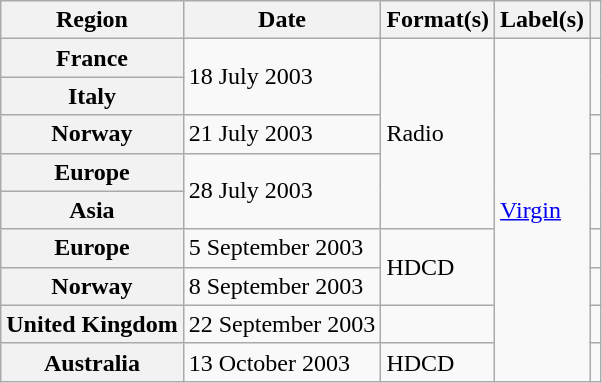<table class="wikitable plainrowheaders">
<tr>
<th scope="col">Region</th>
<th scope="col">Date</th>
<th scope="col">Format(s)</th>
<th scope="col">Label(s)</th>
<th scope="col"></th>
</tr>
<tr>
<th scope="row">France</th>
<td rowspan="2">18 July 2003</td>
<td rowspan="5">Radio</td>
<td rowspan="9"><a href='#'>Virgin</a></td>
<td rowspan="2" align="center"></td>
</tr>
<tr>
<th scope="row">Italy</th>
</tr>
<tr>
<th scope="row">Norway</th>
<td>21 July 2003</td>
<td align="center"></td>
</tr>
<tr>
<th scope="row">Europe</th>
<td rowspan="2">28 July 2003</td>
<td rowspan="2" align="center"></td>
</tr>
<tr>
<th scope="row">Asia</th>
</tr>
<tr>
<th scope="row">Europe</th>
<td>5 September 2003</td>
<td rowspan="2">HDCD</td>
<td align="center"></td>
</tr>
<tr>
<th scope="row">Norway</th>
<td>8 September 2003</td>
<td align="center"></td>
</tr>
<tr>
<th scope="row">United Kingdom</th>
<td>22 September 2003</td>
<td></td>
<td align="center"></td>
</tr>
<tr>
<th scope="row">Australia</th>
<td>13 October 2003</td>
<td>HDCD</td>
<td align="center"></td>
</tr>
</table>
